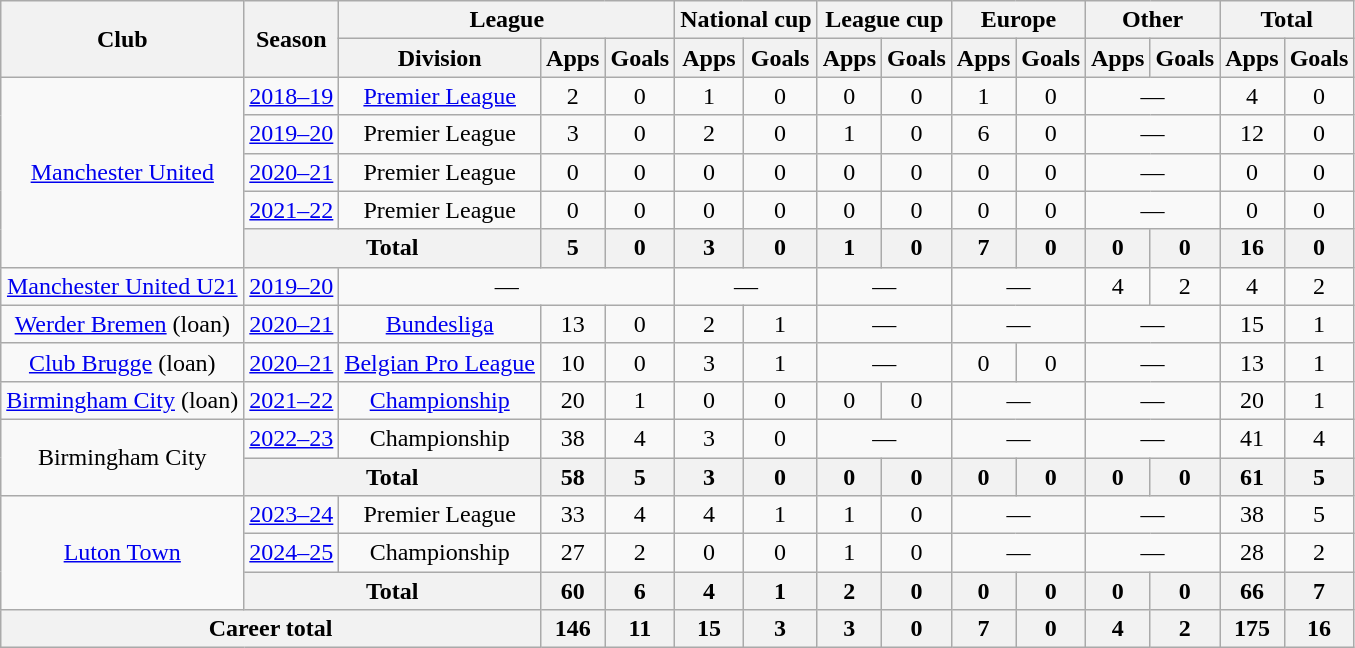<table class="wikitable" style="text-align:center">
<tr>
<th rowspan="2">Club</th>
<th rowspan="2">Season</th>
<th colspan="3">League</th>
<th colspan="2">National cup</th>
<th colspan="2">League cup</th>
<th colspan="2">Europe</th>
<th colspan="2">Other</th>
<th colspan="2">Total</th>
</tr>
<tr>
<th>Division</th>
<th>Apps</th>
<th>Goals</th>
<th>Apps</th>
<th>Goals</th>
<th>Apps</th>
<th>Goals</th>
<th>Apps</th>
<th>Goals</th>
<th>Apps</th>
<th>Goals</th>
<th>Apps</th>
<th>Goals</th>
</tr>
<tr>
<td rowspan="5"><a href='#'>Manchester United</a></td>
<td><a href='#'>2018–19</a></td>
<td><a href='#'>Premier League</a></td>
<td>2</td>
<td>0</td>
<td>1</td>
<td>0</td>
<td>0</td>
<td>0</td>
<td>1</td>
<td>0</td>
<td colspan="2">—</td>
<td>4</td>
<td>0</td>
</tr>
<tr>
<td><a href='#'>2019–20</a></td>
<td>Premier League</td>
<td>3</td>
<td>0</td>
<td>2</td>
<td>0</td>
<td>1</td>
<td>0</td>
<td>6</td>
<td>0</td>
<td colspan="2">—</td>
<td>12</td>
<td>0</td>
</tr>
<tr>
<td><a href='#'>2020–21</a></td>
<td>Premier League</td>
<td>0</td>
<td>0</td>
<td>0</td>
<td>0</td>
<td>0</td>
<td>0</td>
<td>0</td>
<td>0</td>
<td colspan="2">—</td>
<td>0</td>
<td>0</td>
</tr>
<tr>
<td><a href='#'>2021–22</a></td>
<td>Premier League</td>
<td>0</td>
<td>0</td>
<td>0</td>
<td>0</td>
<td>0</td>
<td>0</td>
<td>0</td>
<td>0</td>
<td colspan="2">—</td>
<td>0</td>
<td>0</td>
</tr>
<tr>
<th colspan="2">Total</th>
<th>5</th>
<th>0</th>
<th>3</th>
<th>0</th>
<th>1</th>
<th>0</th>
<th>7</th>
<th>0</th>
<th>0</th>
<th>0</th>
<th>16</th>
<th>0</th>
</tr>
<tr>
<td><a href='#'>Manchester United U21</a></td>
<td><a href='#'>2019–20</a></td>
<td colspan="3">—</td>
<td colspan="2">—</td>
<td colspan="2">—</td>
<td colspan="2">—</td>
<td>4</td>
<td>2</td>
<td>4</td>
<td>2</td>
</tr>
<tr>
<td><a href='#'>Werder Bremen</a> (loan)</td>
<td><a href='#'>2020–21</a></td>
<td><a href='#'>Bundesliga</a></td>
<td>13</td>
<td>0</td>
<td>2</td>
<td>1</td>
<td colspan="2">—</td>
<td colspan="2">—</td>
<td colspan="2">—</td>
<td>15</td>
<td>1</td>
</tr>
<tr>
<td><a href='#'>Club Brugge</a> (loan)</td>
<td><a href='#'>2020–21</a></td>
<td><a href='#'>Belgian Pro League</a></td>
<td>10</td>
<td>0</td>
<td>3</td>
<td>1</td>
<td colspan="2">—</td>
<td>0</td>
<td>0</td>
<td colspan="2">—</td>
<td>13</td>
<td>1</td>
</tr>
<tr>
<td><a href='#'>Birmingham City</a> (loan)</td>
<td><a href='#'>2021–22</a></td>
<td><a href='#'>Championship</a></td>
<td>20</td>
<td>1</td>
<td>0</td>
<td>0</td>
<td>0</td>
<td>0</td>
<td colspan="2">—</td>
<td colspan="2">—</td>
<td>20</td>
<td>1</td>
</tr>
<tr>
<td rowspan="2">Birmingham City</td>
<td><a href='#'>2022–23</a></td>
<td>Championship</td>
<td>38</td>
<td>4</td>
<td>3</td>
<td>0</td>
<td colspan="2">—</td>
<td colspan="2">—</td>
<td colspan="2">—</td>
<td>41</td>
<td>4</td>
</tr>
<tr>
<th colspan="2">Total</th>
<th>58</th>
<th>5</th>
<th>3</th>
<th>0</th>
<th>0</th>
<th>0</th>
<th>0</th>
<th>0</th>
<th>0</th>
<th>0</th>
<th>61</th>
<th>5</th>
</tr>
<tr>
<td rowspan="3"><a href='#'>Luton Town</a></td>
<td><a href='#'>2023–24</a></td>
<td>Premier League</td>
<td>33</td>
<td>4</td>
<td>4</td>
<td>1</td>
<td>1</td>
<td>0</td>
<td colspan="2">—</td>
<td colspan="2">—</td>
<td>38</td>
<td>5</td>
</tr>
<tr>
<td><a href='#'>2024–25</a></td>
<td>Championship</td>
<td>27</td>
<td>2</td>
<td>0</td>
<td>0</td>
<td>1</td>
<td>0</td>
<td colspan="2">—</td>
<td colspan="2">—</td>
<td>28</td>
<td>2</td>
</tr>
<tr>
<th colspan="2">Total</th>
<th>60</th>
<th>6</th>
<th>4</th>
<th>1</th>
<th>2</th>
<th>0</th>
<th>0</th>
<th>0</th>
<th>0</th>
<th>0</th>
<th>66</th>
<th>7</th>
</tr>
<tr>
<th colspan="3">Career total</th>
<th>146</th>
<th>11</th>
<th>15</th>
<th>3</th>
<th>3</th>
<th>0</th>
<th>7</th>
<th>0</th>
<th>4</th>
<th>2</th>
<th>175</th>
<th>16</th>
</tr>
</table>
